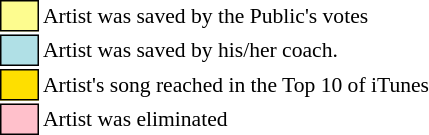<table class="toccolours" style="font-size: 90%; white-space: nowrap;">
<tr>
<td style="background:#fdfc8f; border:1px solid black;">      </td>
<td>Artist was saved by the Public's votes</td>
</tr>
<tr>
<td style="background:#b0e0e6; border:1px solid black;">      </td>
<td>Artist was saved by his/her coach.</td>
</tr>
<tr>
<td style="background:#fedf00; border:1px solid black;">      </td>
<td>Artist's song reached in the Top 10 of iTunes</td>
</tr>
<tr>
<td style="background:pink; border:1px solid black;">      </td>
<td>Artist was eliminated</td>
</tr>
</table>
